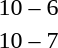<table style="text-align:center">
<tr>
<th width=200></th>
<th width=100></th>
<th width=200></th>
</tr>
<tr>
<td align=right><strong></strong></td>
<td>10 – 6</td>
<td align=left></td>
</tr>
<tr>
<td align=right><strong></strong></td>
<td>10 – 7</td>
<td align=left></td>
</tr>
</table>
